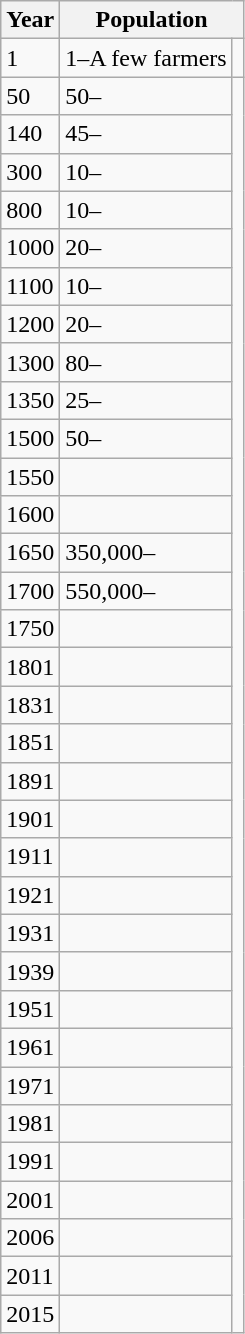<table class="wikitable">
<tr>
<th>Year</th>
<th colspan="2">Population</th>
</tr>
<tr>
<td>1</td>
<td>1–A few farmers</td>
<td></td>
</tr>
<tr>
<td>50</td>
<td>50–</td>
</tr>
<tr>
<td>140</td>
<td>45–</td>
</tr>
<tr>
<td>300</td>
<td>10–</td>
</tr>
<tr>
<td>800</td>
<td>10–</td>
</tr>
<tr>
<td>1000</td>
<td>20–</td>
</tr>
<tr>
<td>1100</td>
<td>10–</td>
</tr>
<tr>
<td>1200</td>
<td>20–</td>
</tr>
<tr>
<td>1300</td>
<td>80–</td>
</tr>
<tr>
<td>1350</td>
<td>25–</td>
</tr>
<tr>
<td>1500</td>
<td>50–</td>
</tr>
<tr>
<td>1550</td>
<td></td>
</tr>
<tr>
<td>1600</td>
<td></td>
</tr>
<tr>
<td>1650</td>
<td>350,000–</td>
</tr>
<tr>
<td>1700</td>
<td>550,000–</td>
</tr>
<tr>
<td>1750</td>
<td></td>
</tr>
<tr>
<td>1801</td>
<td></td>
</tr>
<tr>
<td>1831</td>
<td></td>
</tr>
<tr>
<td>1851</td>
<td></td>
</tr>
<tr>
<td>1891</td>
<td></td>
</tr>
<tr>
<td>1901</td>
<td></td>
</tr>
<tr>
<td>1911</td>
<td></td>
</tr>
<tr>
<td>1921</td>
<td></td>
</tr>
<tr>
<td>1931</td>
<td></td>
</tr>
<tr>
<td>1939</td>
<td></td>
</tr>
<tr>
<td>1951</td>
<td></td>
</tr>
<tr>
<td>1961</td>
<td></td>
</tr>
<tr>
<td>1971</td>
<td></td>
</tr>
<tr>
<td>1981</td>
<td></td>
</tr>
<tr>
<td>1991</td>
<td></td>
</tr>
<tr>
<td>2001</td>
<td></td>
</tr>
<tr>
<td>2006</td>
<td></td>
</tr>
<tr>
<td>2011</td>
<td></td>
</tr>
<tr>
<td>2015</td>
<td></td>
</tr>
</table>
